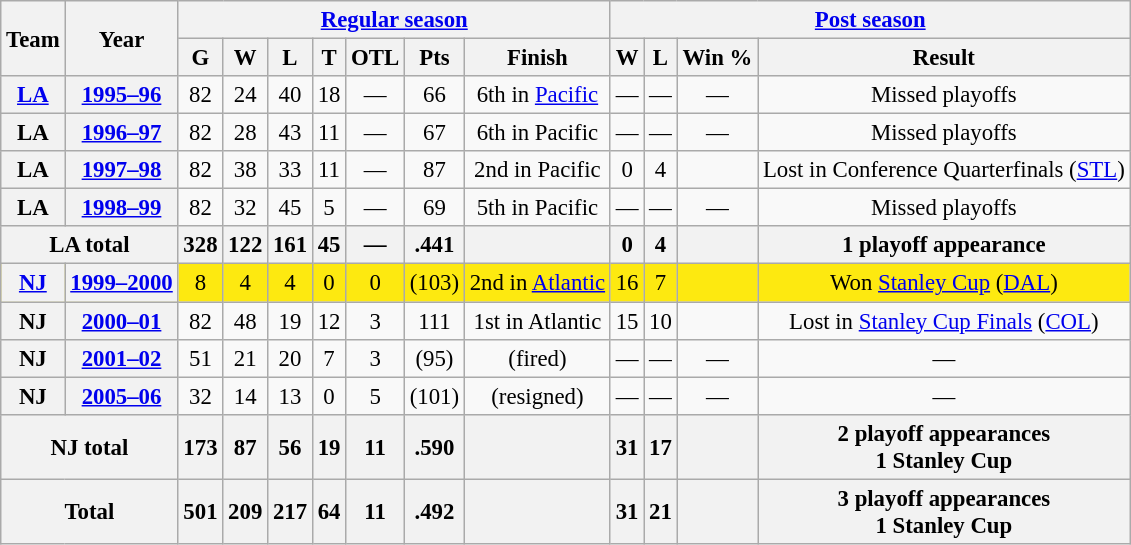<table class="wikitable" style="font-size: 95%; text-align:center;">
<tr>
<th rowspan="2">Team</th>
<th rowspan="2">Year</th>
<th colspan="7"><a href='#'>Regular season</a></th>
<th colspan="4"><a href='#'>Post season</a></th>
</tr>
<tr>
<th>G</th>
<th>W</th>
<th>L</th>
<th>T</th>
<th>OTL</th>
<th>Pts</th>
<th>Finish</th>
<th>W</th>
<th>L</th>
<th>Win %</th>
<th>Result</th>
</tr>
<tr>
<th><a href='#'>LA</a></th>
<th><a href='#'>1995–96</a></th>
<td>82</td>
<td>24</td>
<td>40</td>
<td>18</td>
<td>—</td>
<td>66</td>
<td>6th in <a href='#'>Pacific</a></td>
<td>—</td>
<td>—</td>
<td>—</td>
<td>Missed playoffs</td>
</tr>
<tr>
<th>LA</th>
<th><a href='#'>1996–97</a></th>
<td>82</td>
<td>28</td>
<td>43</td>
<td>11</td>
<td>—</td>
<td>67</td>
<td>6th in Pacific</td>
<td>—</td>
<td>—</td>
<td>—</td>
<td>Missed playoffs</td>
</tr>
<tr>
<th>LA</th>
<th><a href='#'>1997–98</a></th>
<td>82</td>
<td>38</td>
<td>33</td>
<td>11</td>
<td>—</td>
<td>87</td>
<td>2nd in Pacific</td>
<td>0</td>
<td>4</td>
<td></td>
<td>Lost in Conference Quarterfinals (<a href='#'>STL</a>)</td>
</tr>
<tr>
<th>LA</th>
<th><a href='#'>1998–99</a></th>
<td>82</td>
<td>32</td>
<td>45</td>
<td>5</td>
<td>—</td>
<td>69</td>
<td>5th in Pacific</td>
<td>—</td>
<td>—</td>
<td>—</td>
<td>Missed playoffs</td>
</tr>
<tr>
<th colspan="2">LA total</th>
<th>328</th>
<th>122</th>
<th>161</th>
<th>45</th>
<th>—</th>
<th>.441</th>
<th></th>
<th>0</th>
<th>4</th>
<th></th>
<th>1 playoff appearance</th>
</tr>
<tr ! style="background:#FDE910;">
<th><a href='#'>NJ</a></th>
<th><a href='#'>1999–2000</a></th>
<td>8</td>
<td>4</td>
<td>4</td>
<td>0</td>
<td>0</td>
<td>(103)</td>
<td>2nd in <a href='#'>Atlantic</a></td>
<td>16</td>
<td>7</td>
<td></td>
<td>Won <a href='#'>Stanley Cup</a> (<a href='#'>DAL</a>)</td>
</tr>
<tr>
<th>NJ</th>
<th><a href='#'>2000–01</a></th>
<td>82</td>
<td>48</td>
<td>19</td>
<td>12</td>
<td>3</td>
<td>111</td>
<td>1st in Atlantic</td>
<td>15</td>
<td>10</td>
<td></td>
<td>Lost in <a href='#'>Stanley Cup Finals</a> (<a href='#'>COL</a>)</td>
</tr>
<tr>
<th>NJ</th>
<th><a href='#'>2001–02</a></th>
<td>51</td>
<td>21</td>
<td>20</td>
<td>7</td>
<td>3</td>
<td>(95)</td>
<td>(fired)</td>
<td>—</td>
<td>—</td>
<td>—</td>
<td>—</td>
</tr>
<tr>
<th>NJ</th>
<th><a href='#'>2005–06</a></th>
<td>32</td>
<td>14</td>
<td>13</td>
<td>0</td>
<td>5</td>
<td>(101)</td>
<td>(resigned)</td>
<td>—</td>
<td>—</td>
<td>—</td>
<td>—</td>
</tr>
<tr>
<th colspan="2">NJ total</th>
<th>173</th>
<th>87</th>
<th>56</th>
<th>19</th>
<th>11</th>
<th>.590</th>
<th></th>
<th>31</th>
<th>17</th>
<th></th>
<th>2 playoff appearances<br>1 Stanley Cup</th>
</tr>
<tr>
<th colspan="2">Total</th>
<th>501</th>
<th>209</th>
<th>217</th>
<th>64</th>
<th>11</th>
<th>.492</th>
<th></th>
<th>31</th>
<th>21</th>
<th></th>
<th>3 playoff appearances<br>1 Stanley Cup</th>
</tr>
</table>
